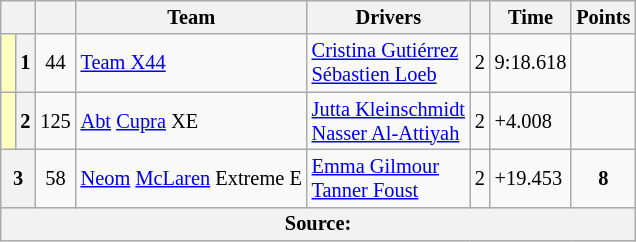<table class="wikitable" style="font-size: 85%">
<tr>
<th scope="col" colspan="2"></th>
<th scope="col"></th>
<th scope="col">Team</th>
<th scope="col">Drivers</th>
<th scope="col"></th>
<th scope="col">Time</th>
<th scope="col">Points</th>
</tr>
<tr>
<td style="background-color:#FFFFBF"> </td>
<th scope=row>1</th>
<td align=center>44</td>
<td> <a href='#'>Team X44</a></td>
<td> <a href='#'>Cristina Gutiérrez</a><br> <a href='#'>Sébastien Loeb</a></td>
<td>2</td>
<td>9:18.618</td>
<td></td>
</tr>
<tr>
<td style="background-color:#FFFFBF"> </td>
<th scope=row>2</th>
<td align=center>125</td>
<td> <a href='#'>Abt</a> <a href='#'>Cupra</a> XE</td>
<td> <a href='#'>Jutta Kleinschmidt</a><br> <a href='#'>Nasser Al-Attiyah</a></td>
<td>2</td>
<td>+4.008</td>
<td></td>
</tr>
<tr>
<th scope=row colspan=2>3</th>
<td align=center>58</td>
<td> <a href='#'>Neom</a> <a href='#'>McLaren</a> Extreme E</td>
<td> <a href='#'>Emma Gilmour</a><br> <a href='#'>Tanner Foust</a></td>
<td>2</td>
<td>+19.453</td>
<td align=center><strong>8</strong></td>
</tr>
<tr>
<th colspan="8">Source:</th>
</tr>
</table>
